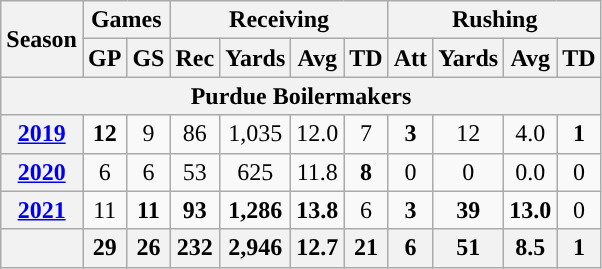<table class="wikitable" style="text-align:center;">
<tr>
<th rowspan="2">Season</th>
<th colspan="2">Games</th>
<th colspan="4">Receiving</th>
<th colspan="4">Rushing</th>
</tr>
<tr>
<th>GP</th>
<th>GS</th>
<th>Rec</th>
<th>Yards</th>
<th>Avg</th>
<th>TD</th>
<th>Att</th>
<th>Yards</th>
<th>Avg</th>
<th>TD</th>
</tr>
<tr>
<th colspan="11">Purdue Boilermakers</th>
</tr>
<tr>
<th><a href='#'>2019</a></th>
<td><strong>12</strong></td>
<td>9</td>
<td>86</td>
<td>1,035</td>
<td>12.0</td>
<td>7</td>
<td><strong>3</strong></td>
<td>12</td>
<td>4.0</td>
<td><strong>1</strong></td>
</tr>
<tr>
<th><a href='#'>2020</a></th>
<td>6</td>
<td>6</td>
<td>53</td>
<td>625</td>
<td>11.8</td>
<td><strong>8</strong></td>
<td>0</td>
<td>0</td>
<td>0.0</td>
<td>0</td>
</tr>
<tr>
<th><a href='#'>2021</a></th>
<td>11</td>
<td><strong>11</strong></td>
<td><strong>93</strong></td>
<td><strong>1,286</strong></td>
<td><strong>13.8</strong></td>
<td>6</td>
<td><strong>3</strong></td>
<td><strong>39</strong></td>
<td><strong>13.0</strong></td>
<td>0</td>
</tr>
<tr>
<th></th>
<th>29</th>
<th>26</th>
<th>232</th>
<th>2,946</th>
<th>12.7</th>
<th>21</th>
<th>6</th>
<th>51</th>
<th>8.5</th>
<th>1</th>
</tr>
</table>
